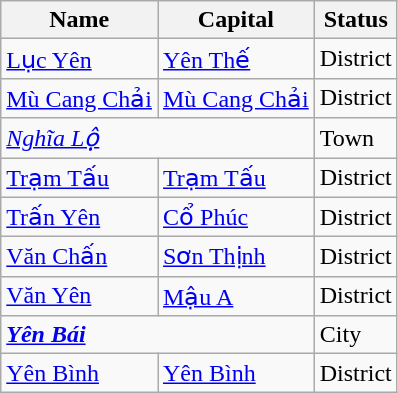<table class="wikitable sortable">
<tr>
<th>Name</th>
<th>Capital</th>
<th>Status</th>
</tr>
<tr>
<td><a href='#'>Lục Yên</a></td>
<td><a href='#'>Yên Thế</a></td>
<td>District</td>
</tr>
<tr>
<td><a href='#'>Mù Cang Chải</a></td>
<td><a href='#'>Mù Cang Chải</a></td>
<td>District</td>
</tr>
<tr>
<td colspan="2"><em><a href='#'>Nghĩa Lộ</a></em></td>
<td>Town</td>
</tr>
<tr>
<td><a href='#'>Trạm Tấu</a></td>
<td><a href='#'>Trạm Tấu</a></td>
<td>District</td>
</tr>
<tr>
<td><a href='#'>Trấn Yên</a></td>
<td><a href='#'>Cổ Phúc</a></td>
<td>District</td>
</tr>
<tr>
<td><a href='#'>Văn Chấn</a></td>
<td><a href='#'>Sơn Thịnh</a></td>
<td>District</td>
</tr>
<tr>
<td><a href='#'>Văn Yên</a></td>
<td><a href='#'>Mậu A</a></td>
<td>District</td>
</tr>
<tr>
<td colspan="2"><strong><em><a href='#'>Yên Bái</a></em></strong></td>
<td>City</td>
</tr>
<tr>
<td><a href='#'>Yên Bình</a></td>
<td><a href='#'>Yên Bình</a></td>
<td>District</td>
</tr>
</table>
